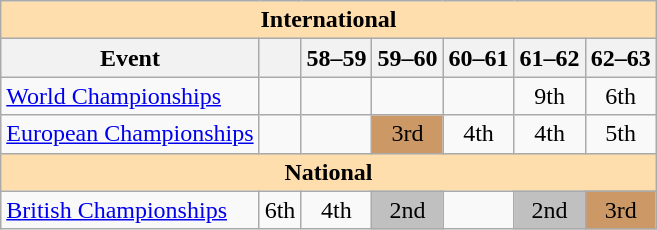<table class="wikitable" style="text-align:center">
<tr>
<th style="background-color: #ffdead; " colspan=7 align=center>International</th>
</tr>
<tr>
<th>Event</th>
<th></th>
<th>58–59</th>
<th>59–60</th>
<th>60–61</th>
<th>61–62</th>
<th>62–63</th>
</tr>
<tr>
<td align=left><a href='#'>World Championships</a></td>
<td></td>
<td></td>
<td></td>
<td></td>
<td>9th</td>
<td>6th</td>
</tr>
<tr>
<td align=left><a href='#'>European Championships</a></td>
<td></td>
<td></td>
<td bgcolor=cc9966>3rd</td>
<td>4th</td>
<td>4th</td>
<td>5th</td>
</tr>
<tr>
<th style="background-color: #ffdead; " colspan=7 align=center>National</th>
</tr>
<tr>
<td align=left><a href='#'>British Championships</a></td>
<td>6th</td>
<td>4th</td>
<td bgcolor=silver>2nd</td>
<td></td>
<td bgcolor=silver>2nd</td>
<td bgcolor=cc9966>3rd</td>
</tr>
</table>
